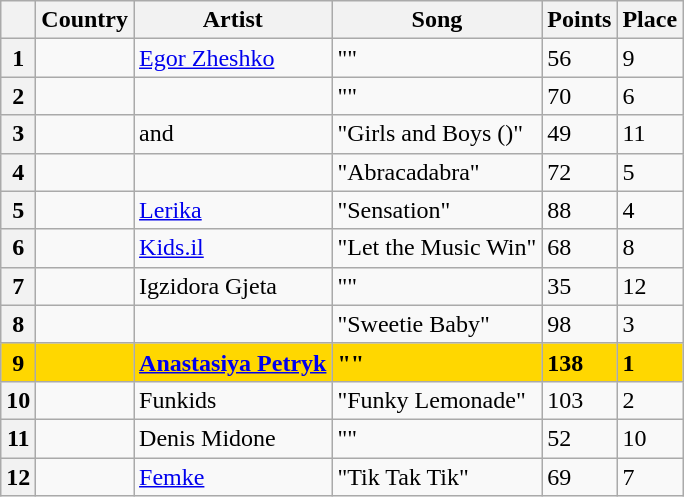<table class="sortable wikitable plainrowheaders">
<tr>
<th scope="col"></th>
<th scope="col">Country</th>
<th scope="col">Artist</th>
<th scope="col">Song</th>
<th scope="col">Points</th>
<th scope="col">Place</th>
</tr>
<tr>
<th scope="row" style="text-align:center;">1</th>
<td></td>
<td><a href='#'>Egor Zheshko</a></td>
<td>""</td>
<td>56</td>
<td>9</td>
</tr>
<tr>
<th scope="row" style="text-align:center;">2</th>
<td></td>
<td></td>
<td>""</td>
<td>70</td>
<td>6</td>
</tr>
<tr>
<th scope="row" style="text-align:center;">3</th>
<td></td>
<td> and </td>
<td>"Girls and Boys ()"</td>
<td>49</td>
<td>11</td>
</tr>
<tr>
<th scope="row" style="text-align:center;">4</th>
<td></td>
<td></td>
<td>"Abracadabra"</td>
<td>72</td>
<td>5</td>
</tr>
<tr>
<th scope="row" style="text-align:center;">5</th>
<td></td>
<td><a href='#'>Lerika</a></td>
<td>"Sensation"</td>
<td>88</td>
<td>4</td>
</tr>
<tr>
<th scope="row" style="text-align:center;">6</th>
<td></td>
<td><a href='#'>Kids.il</a></td>
<td>"Let the Music Win"</td>
<td>68</td>
<td>8</td>
</tr>
<tr>
<th scope="row" style="text-align:center;">7</th>
<td></td>
<td>Igzidora Gjeta</td>
<td>""</td>
<td>35</td>
<td>12</td>
</tr>
<tr>
<th scope="row" style="text-align:center;">8</th>
<td></td>
<td></td>
<td>"Sweetie Baby"</td>
<td>98</td>
<td>3</td>
</tr>
<tr style="font-weight:bold; background:gold;">
<th scope="row" style="text-align:center; font-weight:bold; background:gold;">9</th>
<td></td>
<td><a href='#'>Anastasiya Petryk</a></td>
<td>""</td>
<td>138</td>
<td>1</td>
</tr>
<tr>
<th scope="row" style="text-align:center;">10</th>
<td></td>
<td>Funkids</td>
<td>"Funky Lemonade"</td>
<td>103</td>
<td>2</td>
</tr>
<tr>
<th scope="row" style="text-align:center;">11</th>
<td></td>
<td>Denis Midone</td>
<td>""</td>
<td>52</td>
<td>10</td>
</tr>
<tr>
<th scope="row" style="text-align:center;">12</th>
<td></td>
<td><a href='#'>Femke</a></td>
<td>"Tik Tak Tik"</td>
<td>69</td>
<td>7</td>
</tr>
</table>
